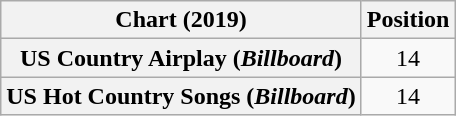<table class="wikitable sortable plainrowheaders" style="text-align:center">
<tr>
<th>Chart (2019)</th>
<th>Position</th>
</tr>
<tr>
<th scope="row">US Country Airplay (<em>Billboard</em>)</th>
<td>14</td>
</tr>
<tr>
<th scope="row">US Hot Country Songs (<em>Billboard</em>)</th>
<td>14</td>
</tr>
</table>
